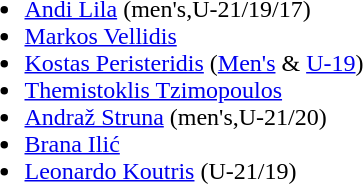<table>
<tr>
<td><br><ul><li> <a href='#'>Andi Lila</a> (men's,U-21/19/17)</li><li> <a href='#'>Markos Vellidis</a></li><li> <a href='#'>Kostas Peristeridis</a> (<a href='#'>Men's</a> & <a href='#'>U-19</a>)</li><li> <a href='#'>Themistoklis Tzimopoulos</a></li><li> <a href='#'>Andraž Struna</a> (men's,U-21/20)</li><li> <a href='#'>Brana Ilić</a></li><li> <a href='#'>Leonardo Koutris</a> (U-21/19)</li></ul></td>
<td></td>
</tr>
</table>
